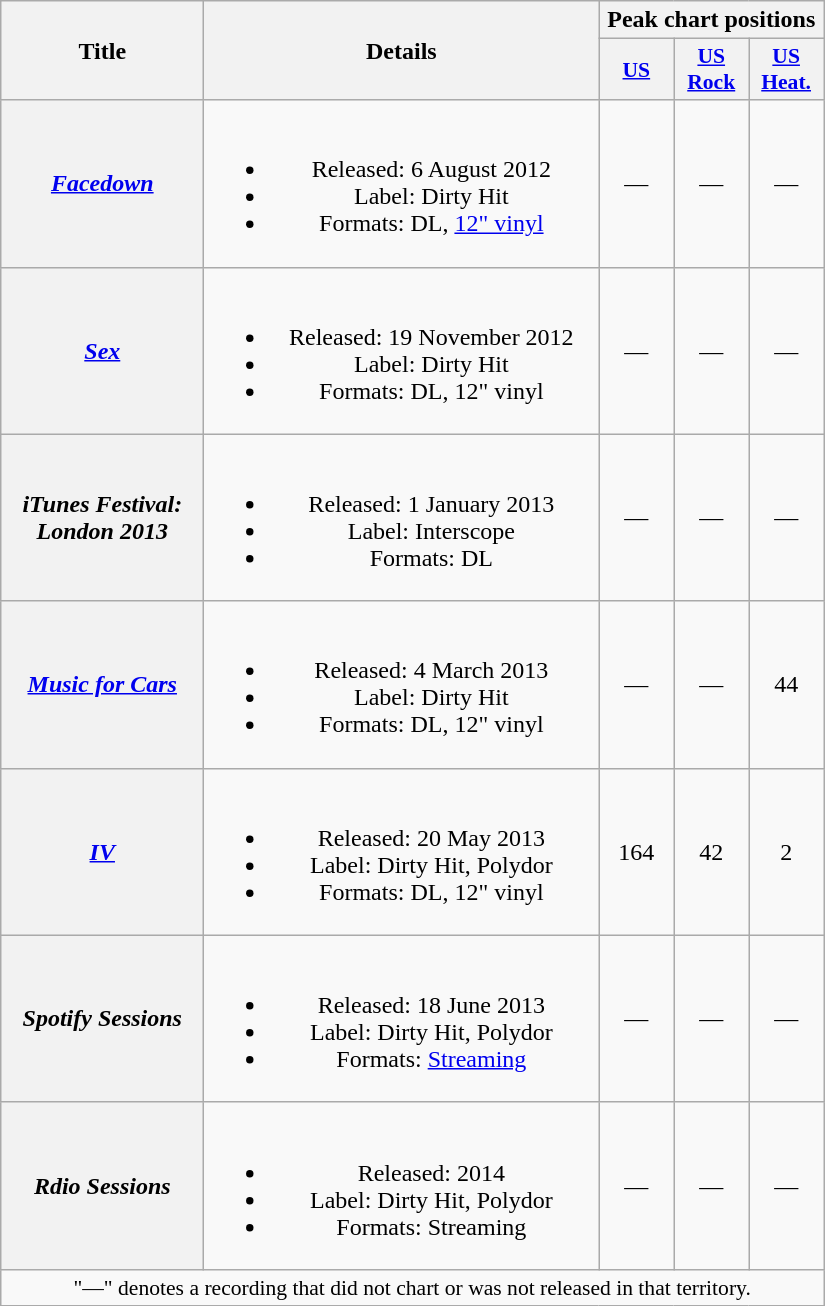<table class="wikitable plainrowheaders" style="text-align:center;">
<tr>
<th scope="col" rowspan="2" style="width:8em;">Title</th>
<th scope="col" rowspan="2" style="width:16em;">Details</th>
<th scope="col" colspan="3">Peak chart positions</th>
</tr>
<tr>
<th scope="col" style="width:3em;font-size:90%;"><a href='#'>US</a><br></th>
<th scope="col" style="width:3em;font-size:90%;"><a href='#'>US<br>Rock</a><br></th>
<th scope="col" style="width:3em;font-size:90%;"><a href='#'>US<br>Heat.</a><br></th>
</tr>
<tr>
<th scope="row"><em><a href='#'>Facedown</a></em></th>
<td><br><ul><li>Released: 6 August 2012</li><li>Label: Dirty Hit</li><li>Formats: DL, <a href='#'>12" vinyl</a></li></ul></td>
<td>—</td>
<td>—</td>
<td>—</td>
</tr>
<tr>
<th scope="row"><em><a href='#'>Sex</a></em></th>
<td><br><ul><li>Released: 19 November 2012</li><li>Label: Dirty Hit</li><li>Formats: DL, 12" vinyl</li></ul></td>
<td>—</td>
<td>—</td>
<td>—</td>
</tr>
<tr>
<th scope="row"><em>iTunes Festival: London 2013</em></th>
<td><br><ul><li>Released: 1 January 2013</li><li>Label: Interscope</li><li>Formats: DL</li></ul></td>
<td>—</td>
<td>—</td>
<td>—</td>
</tr>
<tr>
<th scope="row"><em><a href='#'>Music for Cars</a></em></th>
<td><br><ul><li>Released: 4 March 2013</li><li>Label: Dirty Hit</li><li>Formats: DL, 12" vinyl</li></ul></td>
<td>—</td>
<td>—</td>
<td>44</td>
</tr>
<tr>
<th scope="row"><em><a href='#'>IV</a></em></th>
<td><br><ul><li>Released: 20 May 2013</li><li>Label: Dirty Hit, Polydor</li><li>Formats: DL, 12" vinyl</li></ul></td>
<td>164</td>
<td>42</td>
<td>2</td>
</tr>
<tr>
<th scope="row"><em>Spotify Sessions</em></th>
<td><br><ul><li>Released: 18 June 2013</li><li>Label: Dirty Hit, Polydor</li><li>Formats: <a href='#'>Streaming</a></li></ul></td>
<td>—</td>
<td>—</td>
<td>—</td>
</tr>
<tr>
<th scope="row"><em>Rdio Sessions</em></th>
<td><br><ul><li>Released: 2014</li><li>Label: Dirty Hit, Polydor</li><li>Formats: Streaming</li></ul></td>
<td>—</td>
<td>—</td>
<td>—</td>
</tr>
<tr>
<td colspan="6" style="font-size:90%">"—" denotes a recording that did not chart or was not released in that territory.</td>
</tr>
</table>
